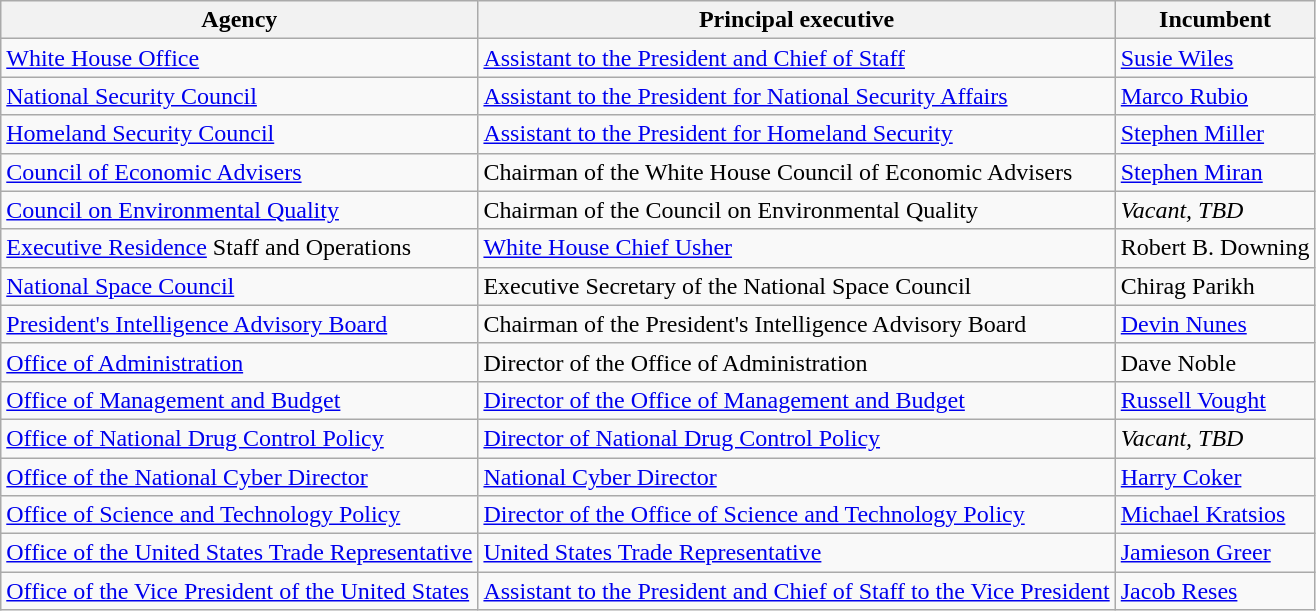<table class="wikitable sortable">
<tr>
<th scope="col">Agency</th>
<th scope="col">Principal executive</th>
<th scope="col">Incumbent</th>
</tr>
<tr>
<td scope="row"><a href='#'>White House Office</a></td>
<td><a href='#'>Assistant to the President and Chief of Staff</a></td>
<td><a href='#'>Susie Wiles</a></td>
</tr>
<tr>
<td scope="row"><a href='#'>National Security Council</a></td>
<td><a href='#'>Assistant to the President for National Security Affairs</a></td>
<td><a href='#'>Marco Rubio</a></td>
</tr>
<tr>
<td scope="row"><a href='#'>Homeland Security Council</a></td>
<td><a href='#'>Assistant to the President for Homeland Security</a></td>
<td><a href='#'>Stephen Miller</a></td>
</tr>
<tr>
<td scope="row"><a href='#'>Council of Economic Advisers</a></td>
<td>Chairman of the White House Council of Economic Advisers</td>
<td><a href='#'>Stephen Miran</a></td>
</tr>
<tr>
<td scope="row"><a href='#'>Council on Environmental Quality</a></td>
<td>Chairman of the Council on Environmental Quality</td>
<td><em>Vacant, TBD</em></td>
</tr>
<tr>
<td scope="row"><a href='#'>Executive Residence</a> Staff and Operations</td>
<td><a href='#'>White House Chief Usher</a></td>
<td>Robert B. Downing</td>
</tr>
<tr>
<td scope="row"><a href='#'>National Space Council</a></td>
<td>Executive Secretary of the National Space Council</td>
<td>Chirag Parikh</td>
</tr>
<tr>
<td scope="row"><a href='#'>President's Intelligence Advisory Board</a></td>
<td>Chairman of the President's Intelligence Advisory Board</td>
<td><a href='#'>Devin Nunes</a></td>
</tr>
<tr>
<td scope="row"><a href='#'>Office of Administration</a></td>
<td>Director of the Office of Administration</td>
<td>Dave Noble</td>
</tr>
<tr>
<td scope="row"><a href='#'>Office of Management and Budget</a></td>
<td><a href='#'>Director of the Office of Management and Budget</a></td>
<td><a href='#'>Russell Vought</a></td>
</tr>
<tr>
<td scope="row"><a href='#'>Office of National Drug Control Policy</a></td>
<td><a href='#'>Director of National Drug Control Policy</a></td>
<td><em>Vacant, TBD</em></td>
</tr>
<tr>
<td scope="row"><a href='#'>Office of the National Cyber Director</a></td>
<td><a href='#'>National Cyber Director</a></td>
<td><a href='#'>Harry Coker</a></td>
</tr>
<tr>
<td scope="row"><a href='#'>Office of Science and Technology Policy</a></td>
<td><a href='#'>Director of the Office of Science and Technology Policy</a></td>
<td><a href='#'>Michael Kratsios</a></td>
</tr>
<tr>
<td scope="row"><a href='#'>Office of the United States Trade Representative</a></td>
<td><a href='#'>United States Trade Representative</a></td>
<td><a href='#'>Jamieson Greer</a></td>
</tr>
<tr>
<td scope="row"><a href='#'>Office of the Vice President of the United States</a></td>
<td><a href='#'>Assistant to the President and Chief of Staff to the Vice President</a></td>
<td><a href='#'>Jacob Reses</a></td>
</tr>
</table>
